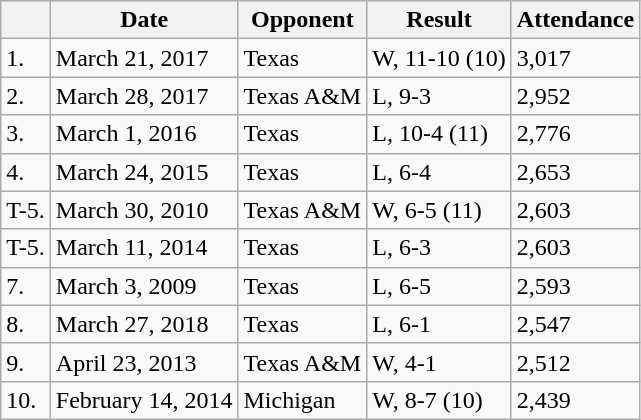<table class="wikitable">
<tr>
<th></th>
<th>Date</th>
<th>Opponent</th>
<th>Result</th>
<th>Attendance</th>
</tr>
<tr>
<td>1.</td>
<td>March 21, 2017</td>
<td>Texas</td>
<td>W, 11-10 (10)</td>
<td>3,017</td>
</tr>
<tr>
<td>2.</td>
<td>March 28, 2017</td>
<td>Texas A&M</td>
<td>L, 9-3</td>
<td>2,952</td>
</tr>
<tr>
<td>3.</td>
<td>March 1, 2016</td>
<td>Texas</td>
<td>L, 10-4 (11)</td>
<td>2,776</td>
</tr>
<tr>
<td>4.</td>
<td>March 24, 2015</td>
<td>Texas</td>
<td>L, 6-4</td>
<td>2,653</td>
</tr>
<tr>
<td>T-5.</td>
<td>March 30, 2010</td>
<td>Texas A&M</td>
<td>W, 6-5 (11)</td>
<td>2,603</td>
</tr>
<tr>
<td>T-5.</td>
<td>March 11, 2014</td>
<td>Texas</td>
<td>L, 6-3</td>
<td>2,603</td>
</tr>
<tr>
<td>7.</td>
<td>March 3, 2009</td>
<td>Texas</td>
<td>L, 6-5</td>
<td>2,593</td>
</tr>
<tr>
<td>8.</td>
<td>March 27, 2018</td>
<td>Texas</td>
<td>L, 6-1</td>
<td>2,547</td>
</tr>
<tr>
<td>9.</td>
<td>April 23, 2013</td>
<td>Texas A&M</td>
<td>W, 4-1</td>
<td>2,512</td>
</tr>
<tr>
<td>10.</td>
<td>February 14, 2014</td>
<td>Michigan</td>
<td>W, 8-7 (10)</td>
<td>2,439</td>
</tr>
</table>
